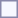<table style="border:1px solid #8888aa; background-color:#f7f8ff; padding:5px; font-size:95%; margin: 0px 12px 12px 0px;">
</table>
